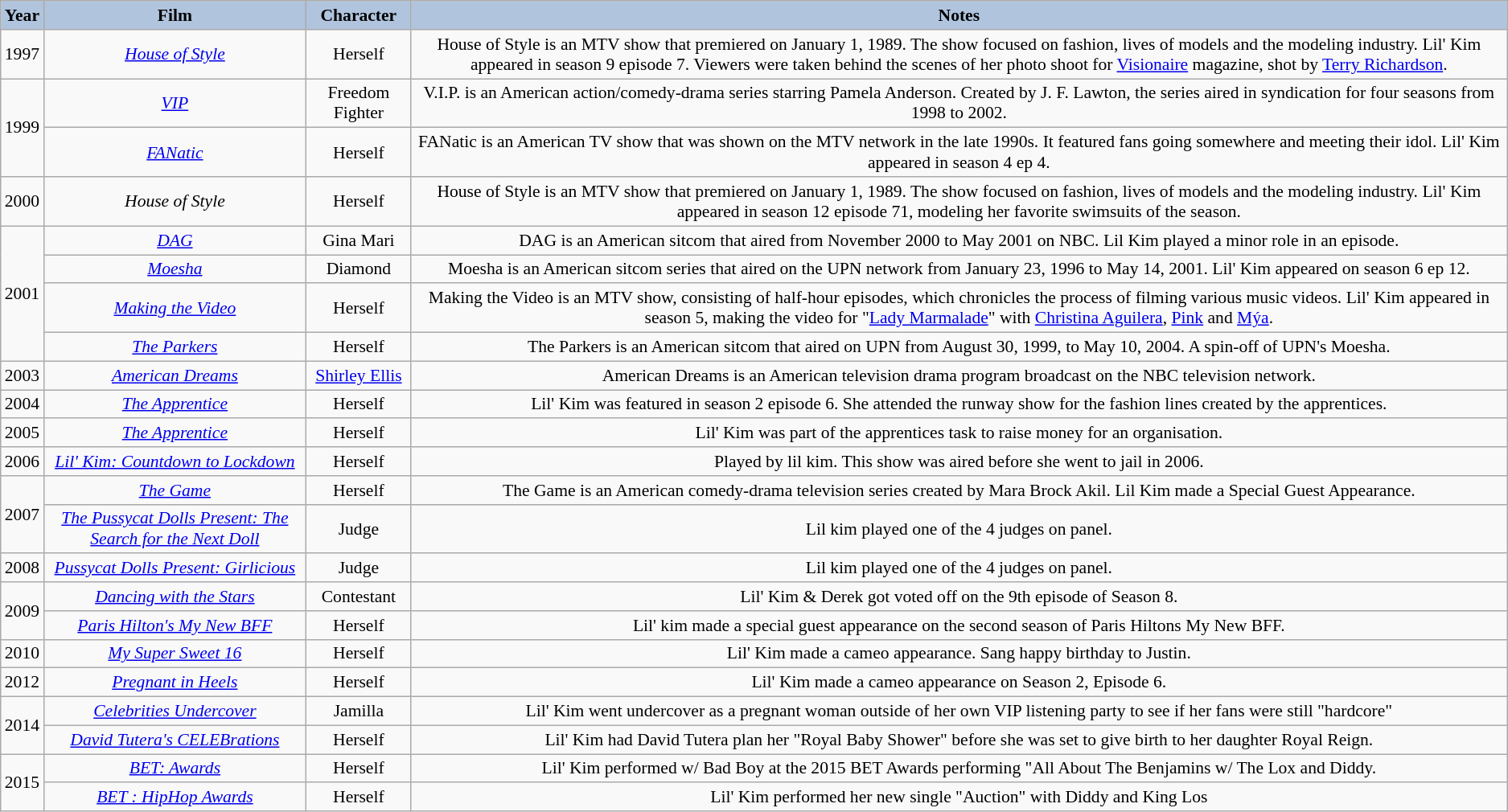<table class="wikitable" style="font-size:90%">
<tr style="text-align:center;">
<th style="background:#B0C4DE;">Year</th>
<th style="background:#B0C4DE;">Film</th>
<th style="background:#B0C4DE;">Character</th>
<th style="background:#B0C4DE;">Notes</th>
</tr>
<tr>
<td>1997</td>
<td style="text-align:center;"><em><a href='#'>House of Style</a></em></td>
<td style="text-align:center;">Herself</td>
<td style="text-align:center;">House of Style is an MTV show that premiered on January 1, 1989. The show focused on fashion, lives of models and the modeling industry. Lil' Kim appeared in season 9 episode 7. Viewers were taken behind the scenes of her photo shoot for <a href='#'>Visionaire</a> magazine, shot by <a href='#'>Terry Richardson</a>.</td>
</tr>
<tr>
<td rowspan="2">1999</td>
<td style="text-align:center;"><em><a href='#'>VIP</a></em></td>
<td style="text-align:center;">Freedom Fighter</td>
<td style="text-align:center;">V.I.P. is an American action/comedy-drama series starring Pamela Anderson. Created by J. F. Lawton, the series aired in syndication for four seasons from 1998 to 2002.</td>
</tr>
<tr>
<td style="text-align:center;"><em><a href='#'>FANatic</a></em></td>
<td style="text-align:center;">Herself</td>
<td style="text-align:center;">FANatic is an American TV show that was shown on the MTV network in the late 1990s. It featured fans going somewhere and meeting their idol. Lil' Kim appeared in season 4 ep 4.</td>
</tr>
<tr>
<td>2000</td>
<td style="text-align:center;"><em>House of Style</em></td>
<td style="text-align:center;">Herself</td>
<td style="text-align:center;">House of Style is an MTV show that premiered on January 1, 1989. The show focused on fashion, lives of models and the modeling industry. Lil' Kim appeared in season 12 episode 71, modeling her favorite swimsuits of the season.</td>
</tr>
<tr>
<td rowspan="4">2001</td>
<td style="text-align:center;"><em><a href='#'>DAG</a></em></td>
<td style="text-align:center;">Gina Mari</td>
<td style="text-align:center;">DAG is an American sitcom that aired from November 2000 to May 2001 on NBC. Lil Kim played a minor role in an episode.</td>
</tr>
<tr>
<td style="text-align:center;"><em><a href='#'>Moesha</a></em></td>
<td style="text-align:center;">Diamond</td>
<td style="text-align:center;">Moesha is an American sitcom series that aired on the UPN network from January 23, 1996 to May 14, 2001. Lil' Kim appeared on season 6 ep 12.</td>
</tr>
<tr>
<td style="text-align:center;"><em><a href='#'>Making the Video</a></em></td>
<td style="text-align:center;">Herself</td>
<td style="text-align:center;">Making the Video is an MTV show, consisting of half-hour episodes, which chronicles the process of filming various music videos. Lil' Kim appeared in season 5, making the video for "<a href='#'>Lady Marmalade</a>" with <a href='#'>Christina Aguilera</a>, <a href='#'>Pink</a> and <a href='#'>Mýa</a>.</td>
</tr>
<tr>
<td style="text-align:center;"><em><a href='#'>The Parkers</a></em></td>
<td style="text-align:center;">Herself</td>
<td style="text-align:center;">The Parkers is an American sitcom that aired on UPN from August 30, 1999, to May 10, 2004. A spin-off of UPN's Moesha.</td>
</tr>
<tr>
<td style="text-align:center;">2003</td>
<td style="text-align:center;"><em><a href='#'>American Dreams</a></em></td>
<td style="text-align:center;"><a href='#'>Shirley Ellis</a></td>
<td style="text-align:center;">American Dreams is an American television drama program broadcast on the NBC television network.</td>
</tr>
<tr>
<td style="text-align:center;">2004</td>
<td style="text-align:center;"><em><a href='#'>The Apprentice</a></em></td>
<td style="text-align:center;">Herself</td>
<td style="text-align:center;">Lil' Kim was featured in season 2 episode 6. She attended the runway show for the fashion lines created by the apprentices.</td>
</tr>
<tr>
<td style="text-align:center;">2005</td>
<td style="text-align:center;"><em><a href='#'>The Apprentice</a></em></td>
<td style="text-align:center;">Herself</td>
<td style="text-align:center;">Lil' Kim was part of the apprentices task to raise money for an organisation.</td>
</tr>
<tr>
<td style="text-align:center;">2006</td>
<td style="text-align:center;"><em><a href='#'>Lil' Kim: Countdown to Lockdown</a></em></td>
<td style="text-align:center;">Herself</td>
<td style="text-align:center;">Played by lil kim. This show was aired before she went to jail in 2006.</td>
</tr>
<tr>
<td rowspan="2">2007</td>
<td style="text-align:center;"><em><a href='#'>The Game</a></em></td>
<td style="text-align:center;">Herself</td>
<td style="text-align:center;">The Game is an American comedy-drama television series created by Mara Brock Akil. Lil Kim made a Special Guest Appearance.</td>
</tr>
<tr>
<td style="text-align:center;"><em><a href='#'>The Pussycat Dolls Present: The Search for the Next Doll</a></em></td>
<td style="text-align:center;">Judge</td>
<td style="text-align:center;">Lil kim played one of the 4 judges on panel.</td>
</tr>
<tr>
<td style="text-align:center;">2008</td>
<td style="text-align:center;"><em><a href='#'>Pussycat Dolls Present: Girlicious</a></em></td>
<td style="text-align:center;">Judge</td>
<td style="text-align:center;">Lil kim played one of the 4 judges on panel.</td>
</tr>
<tr>
<td rowspan="2">2009</td>
<td style="text-align:center;"><em><a href='#'>Dancing with the Stars</a></em></td>
<td style="text-align:center;">Contestant</td>
<td style="text-align:center;">Lil' Kim & Derek got voted off on the 9th episode of Season 8.</td>
</tr>
<tr>
<td style="text-align:center;"><em><a href='#'>Paris Hilton's My New BFF</a></em></td>
<td style="text-align:center;">Herself</td>
<td style="text-align:center;">Lil' kim made a special guest appearance on the second season of Paris Hiltons My New BFF.</td>
</tr>
<tr>
<td style="text-align:center;">2010</td>
<td style="text-align:center;"><em><a href='#'>My Super Sweet 16</a></em></td>
<td style="text-align:center;">Herself</td>
<td style="text-align:center;">Lil' Kim made a cameo appearance. Sang happy birthday to Justin.</td>
</tr>
<tr>
<td style="text-align:center;">2012</td>
<td style="text-align:center;"><em><a href='#'>Pregnant in Heels</a></em></td>
<td style="text-align:center;">Herself</td>
<td style="text-align:center;">Lil' Kim made a cameo appearance on Season 2, Episode 6.</td>
</tr>
<tr>
<td rowspan="2">2014</td>
<td style="text-align:center;"><em><a href='#'>Celebrities Undercover</a></em></td>
<td style="text-align:center;">Jamilla</td>
<td style="text-align:center;">Lil' Kim went undercover as a pregnant woman outside of her own VIP listening party to see if her fans were still "hardcore"</td>
</tr>
<tr>
<td style="text-align:center;"><em><a href='#'>David Tutera's CELEBrations</a></em></td>
<td style="text-align:center;">Herself</td>
<td style="text-align:center;">Lil' Kim had David Tutera plan her "Royal Baby Shower" before she was set to give birth to her daughter Royal Reign.</td>
</tr>
<tr>
<td rowspan="2">2015</td>
<td style="text-align:center;"><em><a href='#'>BET: Awards</a></em></td>
<td style="text-align:center;">Herself</td>
<td style="text-align:center;">Lil' Kim performed w/ Bad Boy at the 2015 BET Awards performing "All About The Benjamins w/ The Lox and Diddy.</td>
</tr>
<tr>
<td style="text-align:center;"><em><a href='#'>BET : HipHop Awards</a></em></td>
<td style="text-align:center;">Herself</td>
<td style="text-align:center;">Lil' Kim performed her new single "Auction" with Diddy and King Los</td>
</tr>
</table>
